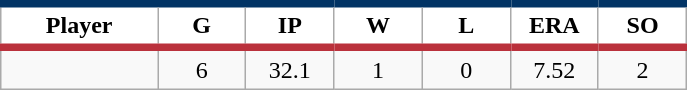<table class="wikitable sortable">
<tr>
<th style="background:#FFFFFF; border-top:#023465 5px solid; border-bottom:#ba313c 5px solid;" width="16%">Player</th>
<th style="background:#FFFFFF; border-top:#023465 5px solid; border-bottom:#ba313c 5px solid;" width="9%">G</th>
<th style="background:#FFFFFF; border-top:#023465 5px solid; border-bottom:#ba313c 5px solid;" width="9%">IP</th>
<th style="background:#FFFFFF; border-top:#023465 5px solid; border-bottom:#ba313c 5px solid;" width="9%">W</th>
<th style="background:#FFFFFF; border-top:#023465 5px solid; border-bottom:#ba313c 5px solid;" width="9%">L</th>
<th style="background:#FFFFFF; border-top:#023465 5px solid; border-bottom:#ba313c 5px solid;" width="9%">ERA</th>
<th style="background:#FFFFFF; border-top:#023465 5px solid; border-bottom:#ba313c 5px solid;" width="9%">SO</th>
</tr>
<tr align="center">
<td></td>
<td>6</td>
<td>32.1</td>
<td>1</td>
<td>0</td>
<td>7.52</td>
<td>2</td>
</tr>
</table>
